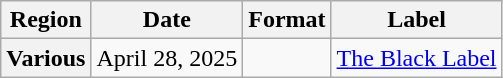<table class="wikitable plainrowheaders">
<tr>
<th scope="col">Region</th>
<th scope="col">Date</th>
<th scope="col">Format</th>
<th scope="col">Label</th>
</tr>
<tr>
<th scope="row">Various </th>
<td>April 28, 2025</td>
<td></td>
<td><a href='#'>The Black Label</a></td>
</tr>
</table>
